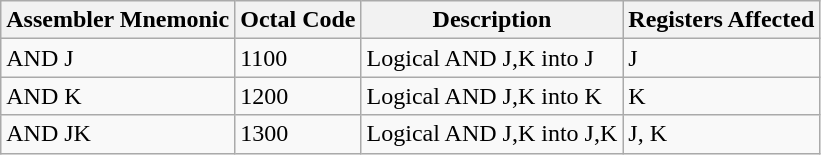<table class="wikitable">
<tr>
<th>Assembler Mnemonic</th>
<th>Octal Code</th>
<th>Description</th>
<th>Registers Affected</th>
</tr>
<tr>
<td>AND J</td>
<td>1100</td>
<td>Logical AND J,K into J</td>
<td>J</td>
</tr>
<tr>
<td>AND K</td>
<td>1200</td>
<td>Logical AND J,K into K</td>
<td>K</td>
</tr>
<tr>
<td>AND JK</td>
<td>1300</td>
<td>Logical AND J,K into J,K</td>
<td>J, K</td>
</tr>
</table>
